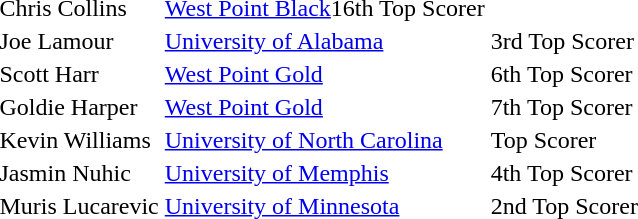<table>
<tr>
<td>Chris Collins</td>
<td><a href='#'>West Point Black</a>16th Top Scorer</td>
</tr>
<tr>
<td>Joe Lamour</td>
<td><a href='#'>University of Alabama</a></td>
<td>3rd Top Scorer</td>
</tr>
<tr>
<td>Scott Harr</td>
<td><a href='#'>West Point Gold</a></td>
<td>6th Top Scorer</td>
</tr>
<tr>
<td>Goldie Harper</td>
<td><a href='#'>West Point Gold</a></td>
<td>7th Top Scorer</td>
</tr>
<tr>
<td>Kevin Williams</td>
<td><a href='#'>University of North Carolina</a></td>
<td>Top Scorer</td>
</tr>
<tr>
<td>Jasmin Nuhic</td>
<td><a href='#'>University of Memphis</a></td>
<td>4th Top Scorer</td>
</tr>
<tr>
<td>Muris Lucarevic</td>
<td><a href='#'>University of Minnesota</a></td>
<td>2nd Top Scorer</td>
</tr>
</table>
